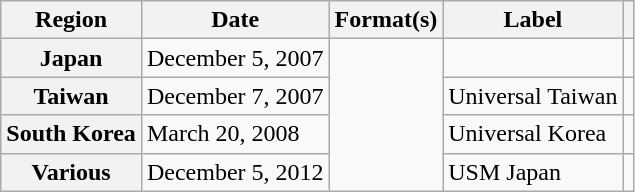<table class="wikitable plainrowheaders">
<tr>
<th scope="col">Region</th>
<th scope="col">Date</th>
<th scope="col">Format(s)</th>
<th scope="col">Label</th>
<th scope="col"></th>
</tr>
<tr>
<th scope="row">Japan</th>
<td>December 5, 2007</td>
<td rowspan="4"></td>
<td></td>
<td align="center"></td>
</tr>
<tr>
<th scope="row">Taiwan</th>
<td>December 7, 2007</td>
<td>Universal Taiwan</td>
<td align="center"></td>
</tr>
<tr>
<th scope="row">South Korea</th>
<td>March 20, 2008</td>
<td>Universal Korea</td>
<td align="center"></td>
</tr>
<tr>
<th scope="row">Various</th>
<td>December 5, 2012</td>
<td>USM Japan</td>
<td align="center"></td>
</tr>
</table>
